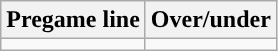<table class="wikitable">
<tr align="center">
<th>Pregame line</th>
<th>Over/under</th>
</tr>
<tr align="center">
<td></td>
<td></td>
</tr>
</table>
